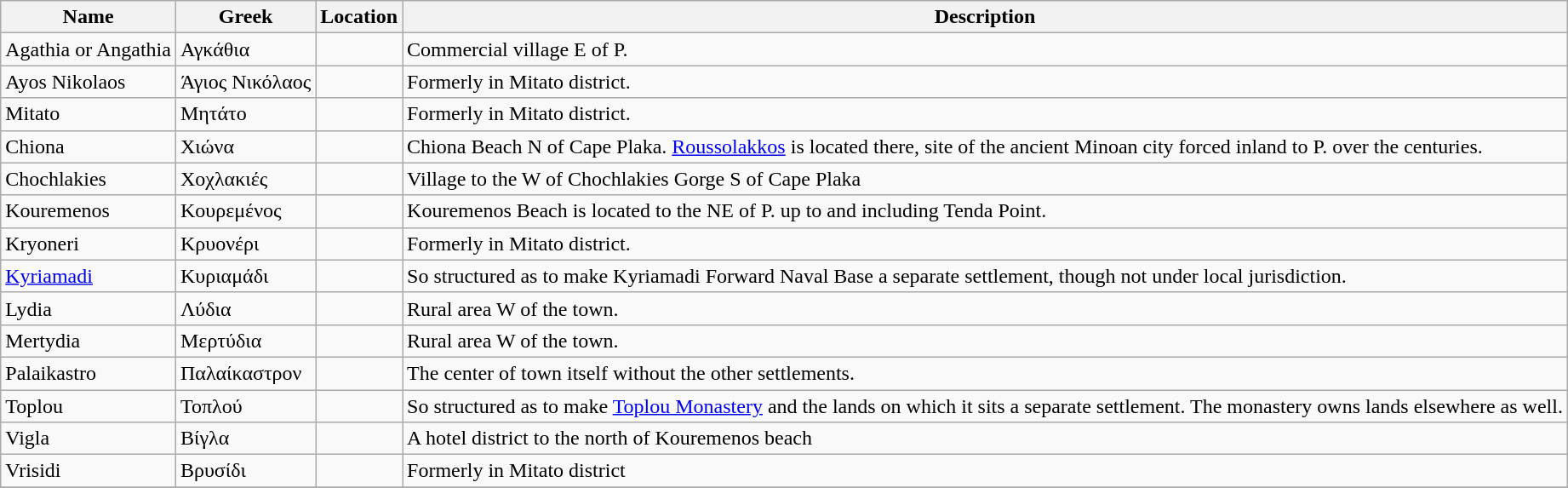<table class=wikitable>
<tr>
<th>Name</th>
<th>Greek</th>
<th>Location</th>
<th>Description</th>
</tr>
<tr>
<td>Agathia or Angathia<br></td>
<td>Αγκάθια</td>
<td></td>
<td>Commercial village E of P.</td>
</tr>
<tr>
<td>Ayos Nikolaos</td>
<td>Άγιος Νικόλαος</td>
<td></td>
<td>Formerly in Mitato district.</td>
</tr>
<tr>
<td>Mitato</td>
<td>Μητάτο</td>
<td></td>
<td>Formerly in Mitato district.</td>
</tr>
<tr>
<td>Chiona<br></td>
<td>Χιώνα</td>
<td></td>
<td>Chiona Beach N of Cape Plaka. <a href='#'>Roussolakkos</a> is located there, site of the ancient Minoan city forced inland to P. over the centuries.</td>
</tr>
<tr>
<td>Chochlakies<br></td>
<td>Χοχλακιές</td>
<td></td>
<td>Village to the W of Chochlakies Gorge S of Cape Plaka</td>
</tr>
<tr>
<td>Kouremenos<br></td>
<td>Κουρεμένος</td>
<td></td>
<td>Kouremenos Beach is located to the NE of P. up to and including Tenda Point.</td>
</tr>
<tr>
<td>Kryoneri</td>
<td>Κρυονέρι</td>
<td></td>
<td>Formerly in Mitato district.</td>
</tr>
<tr>
<td><a href='#'>Kyriamadi</a><br></td>
<td>Κυριαμάδι</td>
<td></td>
<td>So structured as to make Kyriamadi Forward Naval Base a separate settlement, though not under local jurisdiction.</td>
</tr>
<tr>
<td>Lydia</td>
<td>Λύδια</td>
<td></td>
<td>Rural area W of the town.</td>
</tr>
<tr>
<td>Mertydia</td>
<td>Μερτύδια</td>
<td></td>
<td>Rural area W of the town.</td>
</tr>
<tr>
<td>Palaikastro<br></td>
<td>Παλαίκαστρον</td>
<td></td>
<td>The center of town itself without the other settlements.</td>
</tr>
<tr>
<td>Toplou<br></td>
<td>Τοπλού</td>
<td></td>
<td>So structured as to make <a href='#'>Toplou Monastery</a> and the lands on which it sits a separate settlement. The monastery owns lands elsewhere as well.</td>
</tr>
<tr>
<td>Vigla</td>
<td>Βίγλα</td>
<td></td>
<td>A hotel district to the north of Kouremenos beach</td>
</tr>
<tr>
<td>Vrisidi</td>
<td>Βρυσίδι</td>
<td></td>
<td>Formerly in Mitato district</td>
</tr>
<tr>
</tr>
</table>
